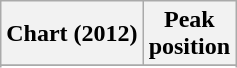<table class="wikitable plainrowheaders sortable" style="text-align:center;">
<tr>
<th>Chart (2012)</th>
<th>Peak<br>position</th>
</tr>
<tr>
</tr>
<tr>
</tr>
</table>
